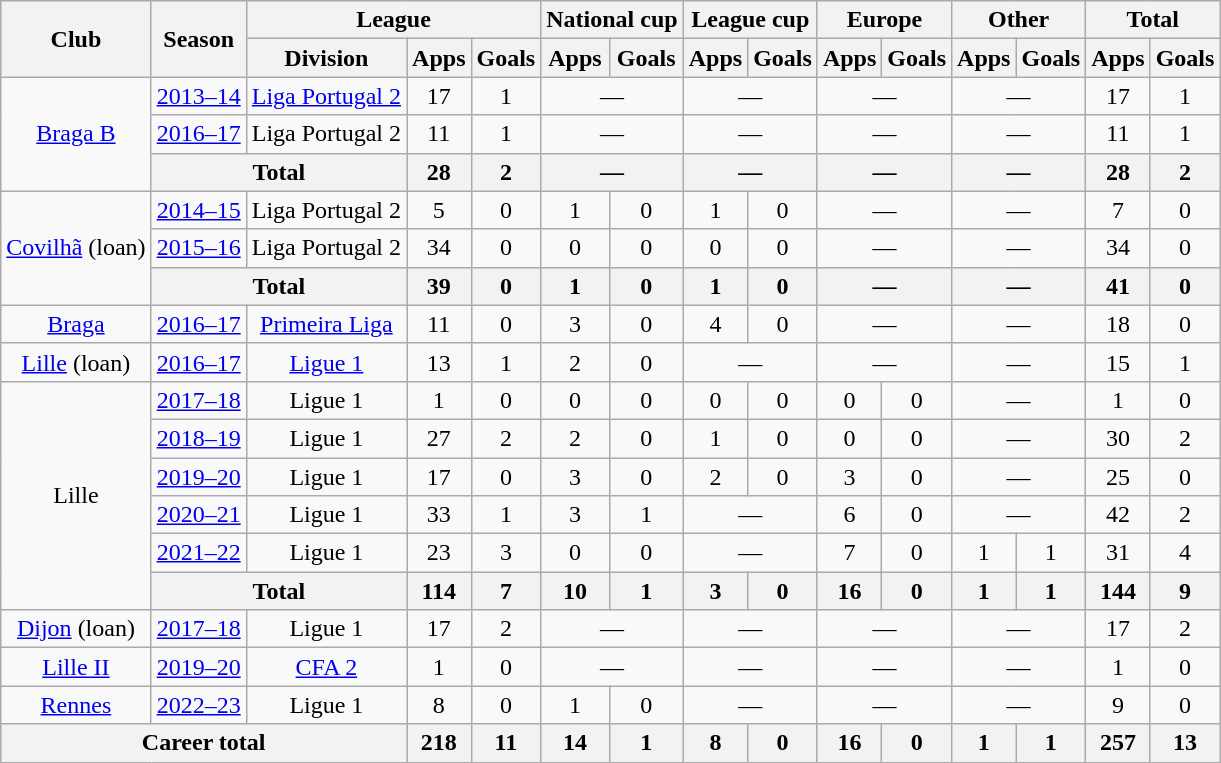<table class=wikitable style=text-align:center>
<tr>
<th rowspan="2">Club</th>
<th rowspan="2">Season</th>
<th colspan="3">League</th>
<th colspan="2">National cup</th>
<th colspan="2">League cup</th>
<th colspan="2">Europe</th>
<th colspan="2">Other</th>
<th colspan="2">Total</th>
</tr>
<tr>
<th>Division</th>
<th>Apps</th>
<th>Goals</th>
<th>Apps</th>
<th>Goals</th>
<th>Apps</th>
<th>Goals</th>
<th>Apps</th>
<th>Goals</th>
<th>Apps</th>
<th>Goals</th>
<th>Apps</th>
<th>Goals</th>
</tr>
<tr>
<td rowspan="3"><a href='#'>Braga B</a></td>
<td><a href='#'>2013–14</a></td>
<td><a href='#'>Liga Portugal 2</a></td>
<td>17</td>
<td>1</td>
<td colspan="2">—</td>
<td colspan="2">—</td>
<td colspan="2">—</td>
<td colspan="2">—</td>
<td>17</td>
<td>1</td>
</tr>
<tr>
<td><a href='#'>2016–17</a></td>
<td>Liga Portugal 2</td>
<td>11</td>
<td>1</td>
<td colspan="2">—</td>
<td colspan="2">—</td>
<td colspan="2">—</td>
<td colspan="2">—</td>
<td>11</td>
<td>1</td>
</tr>
<tr>
<th colspan="2">Total</th>
<th>28</th>
<th>2</th>
<th colspan="2">—</th>
<th colspan="2">—</th>
<th colspan="2">—</th>
<th colspan="2">—</th>
<th>28</th>
<th>2</th>
</tr>
<tr>
<td rowspan="3"><a href='#'>Covilhã</a> (loan)</td>
<td><a href='#'>2014–15</a></td>
<td>Liga Portugal 2</td>
<td>5</td>
<td>0</td>
<td>1</td>
<td>0</td>
<td>1</td>
<td>0</td>
<td colspan="2">—</td>
<td colspan="2">—</td>
<td>7</td>
<td>0</td>
</tr>
<tr>
<td><a href='#'>2015–16</a></td>
<td>Liga Portugal 2</td>
<td>34</td>
<td>0</td>
<td>0</td>
<td>0</td>
<td>0</td>
<td>0</td>
<td colspan="2">—</td>
<td colspan="2">—</td>
<td>34</td>
<td>0</td>
</tr>
<tr>
<th colspan="2">Total</th>
<th>39</th>
<th>0</th>
<th>1</th>
<th>0</th>
<th>1</th>
<th>0</th>
<th colspan="2">—</th>
<th colspan="2">—</th>
<th>41</th>
<th>0</th>
</tr>
<tr>
<td><a href='#'>Braga</a></td>
<td><a href='#'>2016–17</a></td>
<td><a href='#'>Primeira Liga</a></td>
<td>11</td>
<td>0</td>
<td>3</td>
<td>0</td>
<td>4</td>
<td>0</td>
<td colspan="2">—</td>
<td colspan="2">—</td>
<td>18</td>
<td>0</td>
</tr>
<tr>
<td><a href='#'>Lille</a> (loan)</td>
<td><a href='#'>2016–17</a></td>
<td><a href='#'>Ligue 1</a></td>
<td>13</td>
<td>1</td>
<td>2</td>
<td>0</td>
<td colspan="2">—</td>
<td colspan="2">—</td>
<td colspan="2">—</td>
<td>15</td>
<td>1</td>
</tr>
<tr>
<td rowspan="6">Lille</td>
<td><a href='#'>2017–18</a></td>
<td>Ligue 1</td>
<td>1</td>
<td>0</td>
<td>0</td>
<td>0</td>
<td>0</td>
<td>0</td>
<td>0</td>
<td>0</td>
<td colspan="2">—</td>
<td>1</td>
<td>0</td>
</tr>
<tr>
<td><a href='#'>2018–19</a></td>
<td>Ligue 1</td>
<td>27</td>
<td>2</td>
<td>2</td>
<td>0</td>
<td>1</td>
<td>0</td>
<td>0</td>
<td>0</td>
<td colspan="2">—</td>
<td>30</td>
<td>2</td>
</tr>
<tr>
<td><a href='#'>2019–20</a></td>
<td>Ligue 1</td>
<td>17</td>
<td>0</td>
<td>3</td>
<td>0</td>
<td>2</td>
<td>0</td>
<td>3</td>
<td>0</td>
<td colspan="2">—</td>
<td>25</td>
<td>0</td>
</tr>
<tr>
<td><a href='#'>2020–21</a></td>
<td>Ligue 1</td>
<td>33</td>
<td>1</td>
<td>3</td>
<td>1</td>
<td colspan="2">—</td>
<td>6</td>
<td>0</td>
<td colspan="2">—</td>
<td>42</td>
<td>2</td>
</tr>
<tr>
<td><a href='#'>2021–22</a></td>
<td>Ligue 1</td>
<td>23</td>
<td>3</td>
<td>0</td>
<td>0</td>
<td colspan="2">—</td>
<td>7</td>
<td>0</td>
<td>1</td>
<td>1</td>
<td>31</td>
<td>4</td>
</tr>
<tr>
<th colspan="2">Total</th>
<th>114</th>
<th>7</th>
<th>10</th>
<th>1</th>
<th>3</th>
<th>0</th>
<th>16</th>
<th>0</th>
<th>1</th>
<th>1</th>
<th>144</th>
<th>9</th>
</tr>
<tr>
<td><a href='#'>Dijon</a> (loan)</td>
<td><a href='#'>2017–18</a></td>
<td>Ligue 1</td>
<td>17</td>
<td>2</td>
<td colspan="2">—</td>
<td colspan="2">—</td>
<td colspan="2">—</td>
<td colspan="2">—</td>
<td>17</td>
<td>2</td>
</tr>
<tr>
<td><a href='#'>Lille II</a></td>
<td><a href='#'>2019–20</a></td>
<td><a href='#'>CFA 2</a></td>
<td>1</td>
<td>0</td>
<td colspan="2">—</td>
<td colspan="2">—</td>
<td colspan="2">—</td>
<td colspan="2">—</td>
<td>1</td>
<td>0</td>
</tr>
<tr>
<td><a href='#'>Rennes</a></td>
<td><a href='#'>2022–23</a></td>
<td>Ligue 1</td>
<td>8</td>
<td>0</td>
<td>1</td>
<td>0</td>
<td colspan="2">—</td>
<td colspan="2">—</td>
<td colspan="2">—</td>
<td>9</td>
<td>0</td>
</tr>
<tr>
<th colspan="3">Career total</th>
<th>218</th>
<th>11</th>
<th>14</th>
<th>1</th>
<th>8</th>
<th>0</th>
<th>16</th>
<th>0</th>
<th>1</th>
<th>1</th>
<th>257</th>
<th>13</th>
</tr>
</table>
